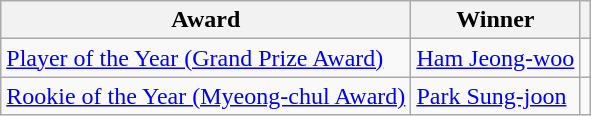<table class="wikitable">
<tr>
<th>Award</th>
<th>Winner</th>
<th></th>
</tr>
<tr>
<td><a href='#'>Player of the Year (Grand Prize Award)</a></td>
<td> <a href='#'>Ham Jeong-woo</a></td>
<td></td>
</tr>
<tr>
<td><a href='#'>Rookie of the Year (Myeong-chul Award)</a></td>
<td> <a href='#'>Park Sung-joon</a></td>
<td></td>
</tr>
</table>
